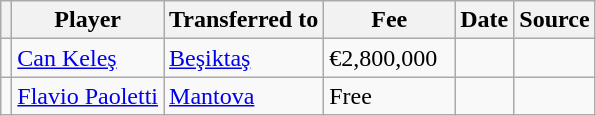<table class="wikitable plainrowheaders sortable">
<tr>
<th></th>
<th scope="col">Player</th>
<th>Transferred to</th>
<th style="width: 80px;">Fee</th>
<th scope="col">Date</th>
<th scope="col">Source</th>
</tr>
<tr>
<td align="center"></td>
<td> <a href='#'>Can Keleş</a></td>
<td> <a href='#'>Beşiktaş</a></td>
<td>€2,800,000</td>
<td></td>
<td></td>
</tr>
<tr>
<td align="center"></td>
<td> <a href='#'>Flavio Paoletti</a></td>
<td> <a href='#'>Mantova</a></td>
<td>Free</td>
<td></td>
<td></td>
</tr>
</table>
